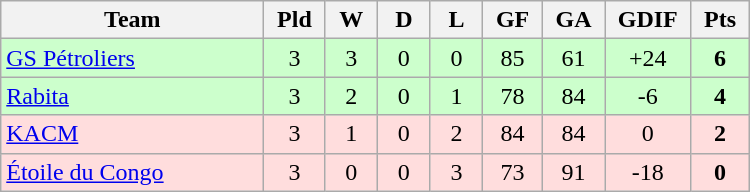<table class=wikitable style="text-align:center" width=500>
<tr>
<th width=25%>Team</th>
<th width=5%>Pld</th>
<th width=5%>W</th>
<th width=5%>D</th>
<th width=5%>L</th>
<th width=5%>GF</th>
<th width=5%>GA</th>
<th width=5%>GDIF</th>
<th width=5%>Pts</th>
</tr>
<tr bgcolor=#ccffcc>
<td align="left"> <a href='#'>GS Pétroliers</a></td>
<td>3</td>
<td>3</td>
<td>0</td>
<td>0</td>
<td>85</td>
<td>61</td>
<td>+24</td>
<td><strong>6</strong></td>
</tr>
<tr bgcolor=#ccffcc>
<td align="left"> <a href='#'>Rabita</a></td>
<td>3</td>
<td>2</td>
<td>0</td>
<td>1</td>
<td>78</td>
<td>84</td>
<td>-6</td>
<td><strong>4</strong></td>
</tr>
<tr bgcolor=#ffdddd>
<td align="left"> <a href='#'>KACM</a></td>
<td>3</td>
<td>1</td>
<td>0</td>
<td>2</td>
<td>84</td>
<td>84</td>
<td>0</td>
<td><strong>2</strong></td>
</tr>
<tr bgcolor=#ffdddd>
<td align="left"> <a href='#'>Étoile du Congo</a></td>
<td>3</td>
<td>0</td>
<td>0</td>
<td>3</td>
<td>73</td>
<td>91</td>
<td>-18</td>
<td><strong>0</strong></td>
</tr>
</table>
